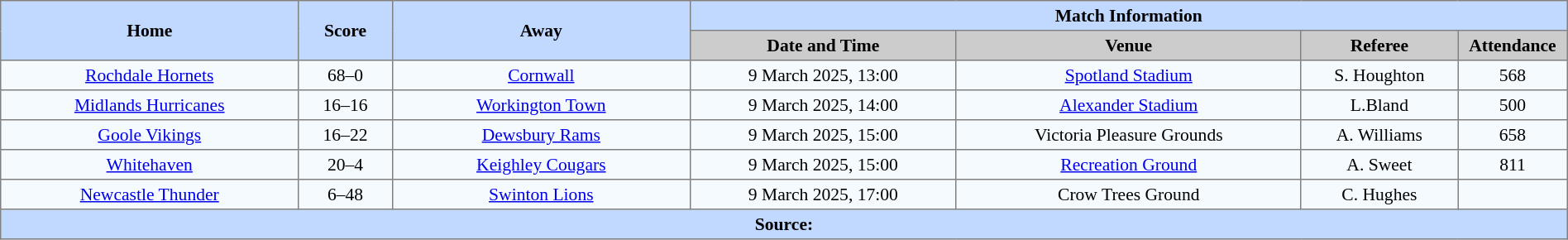<table border=1 style="border-collapse:collapse; font-size:90%; text-align:center;" cellpadding=3 cellspacing=0 width=100%>
<tr bgcolor=#C1D8FF>
<th scope="col" rowspan=2 width=19%>Home</th>
<th scope="col" rowspan=2 width=6%>Score</th>
<th scope="col" rowspan=2 width=19%>Away</th>
<th colspan=4>Match Information</th>
</tr>
<tr bgcolor=#CCCCCC>
<th scope="col" width=17%>Date and Time</th>
<th scope="col" width=22%>Venue</th>
<th scope="col" width=10%>Referee</th>
<th scope="col" width=7%>Attendance</th>
</tr>
<tr bgcolor=#F5FAFF>
<td> <a href='#'>Rochdale Hornets</a></td>
<td>68–0</td>
<td> <a href='#'>Cornwall</a></td>
<td>9 March 2025, 13:00</td>
<td><a href='#'>Spotland Stadium</a></td>
<td>S. Houghton</td>
<td>568</td>
</tr>
<tr bgcolor=#F5FAFF>
<td> <a href='#'>Midlands Hurricanes</a></td>
<td>16–16</td>
<td> <a href='#'>Workington Town</a></td>
<td>9 March 2025, 14:00</td>
<td><a href='#'>Alexander Stadium</a></td>
<td>L.Bland</td>
<td>500</td>
</tr>
<tr bgcolor=#F5FAFF>
<td> <a href='#'>Goole Vikings</a></td>
<td>16–22</td>
<td> <a href='#'>Dewsbury Rams</a></td>
<td>9 March 2025, 15:00</td>
<td>Victoria Pleasure Grounds</td>
<td>A. Williams</td>
<td>658</td>
</tr>
<tr bgcolor=#F5FAFF>
<td> <a href='#'>Whitehaven</a></td>
<td>20–4</td>
<td> <a href='#'>Keighley Cougars</a></td>
<td>9 March 2025, 15:00</td>
<td><a href='#'>Recreation Ground</a></td>
<td>A. Sweet</td>
<td>811</td>
</tr>
<tr bgcolor=#F5FAFF>
<td> <a href='#'>Newcastle Thunder</a></td>
<td>6–48</td>
<td> <a href='#'>Swinton Lions</a></td>
<td>9 March 2025, 17:00</td>
<td>Crow Trees Ground</td>
<td>C. Hughes</td>
<td></td>
</tr>
<tr style="background:#c1d8ff;">
<th colspan=7>Source:</th>
</tr>
</table>
